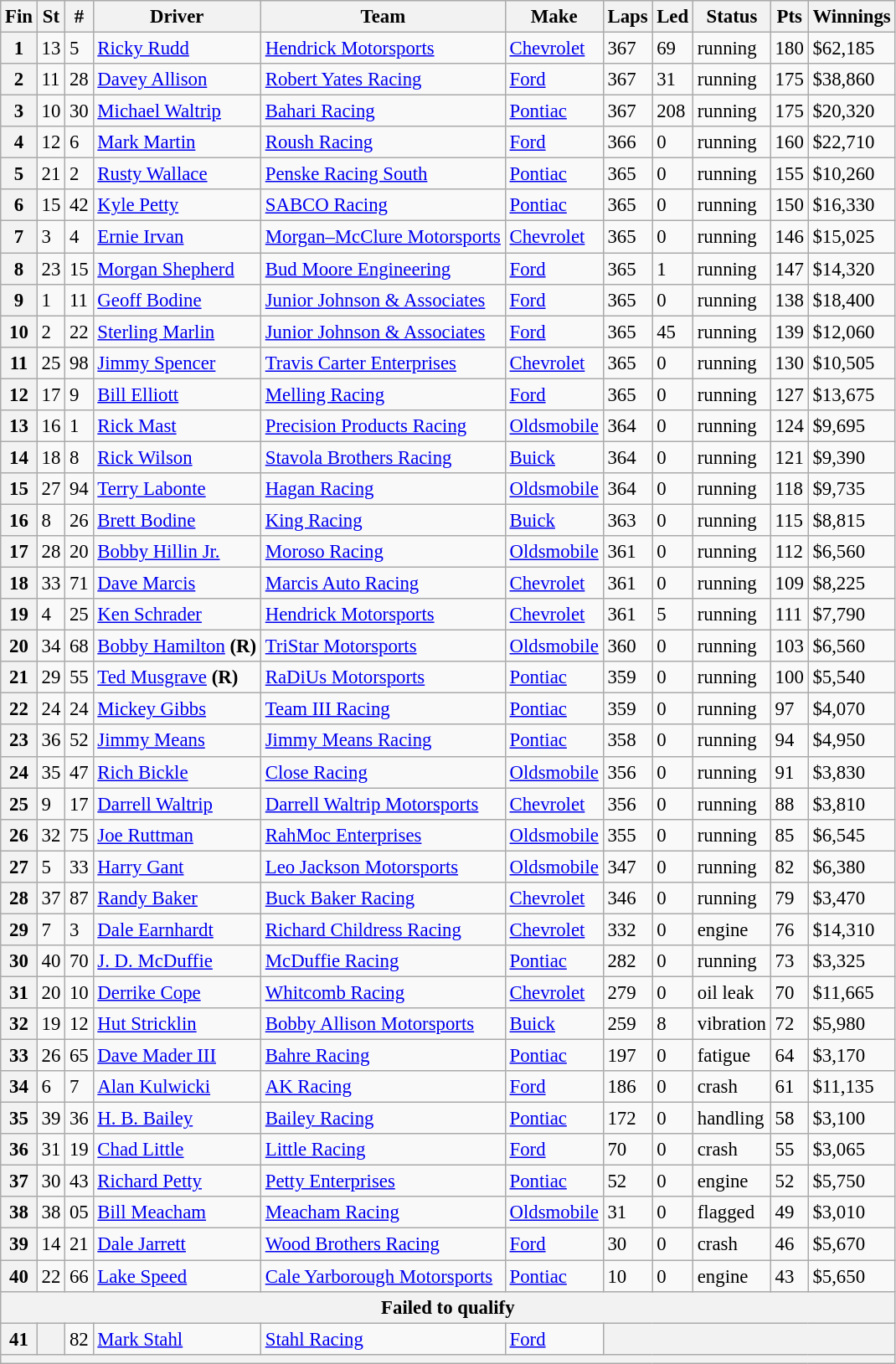<table class="wikitable" style="font-size:95%">
<tr>
<th>Fin</th>
<th>St</th>
<th>#</th>
<th>Driver</th>
<th>Team</th>
<th>Make</th>
<th>Laps</th>
<th>Led</th>
<th>Status</th>
<th>Pts</th>
<th>Winnings</th>
</tr>
<tr>
<th>1</th>
<td>13</td>
<td>5</td>
<td><a href='#'>Ricky Rudd</a></td>
<td><a href='#'>Hendrick Motorsports</a></td>
<td><a href='#'>Chevrolet</a></td>
<td>367</td>
<td>69</td>
<td>running</td>
<td>180</td>
<td>$62,185</td>
</tr>
<tr>
<th>2</th>
<td>11</td>
<td>28</td>
<td><a href='#'>Davey Allison</a></td>
<td><a href='#'>Robert Yates Racing</a></td>
<td><a href='#'>Ford</a></td>
<td>367</td>
<td>31</td>
<td>running</td>
<td>175</td>
<td>$38,860</td>
</tr>
<tr>
<th>3</th>
<td>10</td>
<td>30</td>
<td><a href='#'>Michael Waltrip</a></td>
<td><a href='#'>Bahari Racing</a></td>
<td><a href='#'>Pontiac</a></td>
<td>367</td>
<td>208</td>
<td>running</td>
<td>175</td>
<td>$20,320</td>
</tr>
<tr>
<th>4</th>
<td>12</td>
<td>6</td>
<td><a href='#'>Mark Martin</a></td>
<td><a href='#'>Roush Racing</a></td>
<td><a href='#'>Ford</a></td>
<td>366</td>
<td>0</td>
<td>running</td>
<td>160</td>
<td>$22,710</td>
</tr>
<tr>
<th>5</th>
<td>21</td>
<td>2</td>
<td><a href='#'>Rusty Wallace</a></td>
<td><a href='#'>Penske Racing South</a></td>
<td><a href='#'>Pontiac</a></td>
<td>365</td>
<td>0</td>
<td>running</td>
<td>155</td>
<td>$10,260</td>
</tr>
<tr>
<th>6</th>
<td>15</td>
<td>42</td>
<td><a href='#'>Kyle Petty</a></td>
<td><a href='#'>SABCO Racing</a></td>
<td><a href='#'>Pontiac</a></td>
<td>365</td>
<td>0</td>
<td>running</td>
<td>150</td>
<td>$16,330</td>
</tr>
<tr>
<th>7</th>
<td>3</td>
<td>4</td>
<td><a href='#'>Ernie Irvan</a></td>
<td><a href='#'>Morgan–McClure Motorsports</a></td>
<td><a href='#'>Chevrolet</a></td>
<td>365</td>
<td>0</td>
<td>running</td>
<td>146</td>
<td>$15,025</td>
</tr>
<tr>
<th>8</th>
<td>23</td>
<td>15</td>
<td><a href='#'>Morgan Shepherd</a></td>
<td><a href='#'>Bud Moore Engineering</a></td>
<td><a href='#'>Ford</a></td>
<td>365</td>
<td>1</td>
<td>running</td>
<td>147</td>
<td>$14,320</td>
</tr>
<tr>
<th>9</th>
<td>1</td>
<td>11</td>
<td><a href='#'>Geoff Bodine</a></td>
<td><a href='#'>Junior Johnson & Associates</a></td>
<td><a href='#'>Ford</a></td>
<td>365</td>
<td>0</td>
<td>running</td>
<td>138</td>
<td>$18,400</td>
</tr>
<tr>
<th>10</th>
<td>2</td>
<td>22</td>
<td><a href='#'>Sterling Marlin</a></td>
<td><a href='#'>Junior Johnson & Associates</a></td>
<td><a href='#'>Ford</a></td>
<td>365</td>
<td>45</td>
<td>running</td>
<td>139</td>
<td>$12,060</td>
</tr>
<tr>
<th>11</th>
<td>25</td>
<td>98</td>
<td><a href='#'>Jimmy Spencer</a></td>
<td><a href='#'>Travis Carter Enterprises</a></td>
<td><a href='#'>Chevrolet</a></td>
<td>365</td>
<td>0</td>
<td>running</td>
<td>130</td>
<td>$10,505</td>
</tr>
<tr>
<th>12</th>
<td>17</td>
<td>9</td>
<td><a href='#'>Bill Elliott</a></td>
<td><a href='#'>Melling Racing</a></td>
<td><a href='#'>Ford</a></td>
<td>365</td>
<td>0</td>
<td>running</td>
<td>127</td>
<td>$13,675</td>
</tr>
<tr>
<th>13</th>
<td>16</td>
<td>1</td>
<td><a href='#'>Rick Mast</a></td>
<td><a href='#'>Precision Products Racing</a></td>
<td><a href='#'>Oldsmobile</a></td>
<td>364</td>
<td>0</td>
<td>running</td>
<td>124</td>
<td>$9,695</td>
</tr>
<tr>
<th>14</th>
<td>18</td>
<td>8</td>
<td><a href='#'>Rick Wilson</a></td>
<td><a href='#'>Stavola Brothers Racing</a></td>
<td><a href='#'>Buick</a></td>
<td>364</td>
<td>0</td>
<td>running</td>
<td>121</td>
<td>$9,390</td>
</tr>
<tr>
<th>15</th>
<td>27</td>
<td>94</td>
<td><a href='#'>Terry Labonte</a></td>
<td><a href='#'>Hagan Racing</a></td>
<td><a href='#'>Oldsmobile</a></td>
<td>364</td>
<td>0</td>
<td>running</td>
<td>118</td>
<td>$9,735</td>
</tr>
<tr>
<th>16</th>
<td>8</td>
<td>26</td>
<td><a href='#'>Brett Bodine</a></td>
<td><a href='#'>King Racing</a></td>
<td><a href='#'>Buick</a></td>
<td>363</td>
<td>0</td>
<td>running</td>
<td>115</td>
<td>$8,815</td>
</tr>
<tr>
<th>17</th>
<td>28</td>
<td>20</td>
<td><a href='#'>Bobby Hillin Jr.</a></td>
<td><a href='#'>Moroso Racing</a></td>
<td><a href='#'>Oldsmobile</a></td>
<td>361</td>
<td>0</td>
<td>running</td>
<td>112</td>
<td>$6,560</td>
</tr>
<tr>
<th>18</th>
<td>33</td>
<td>71</td>
<td><a href='#'>Dave Marcis</a></td>
<td><a href='#'>Marcis Auto Racing</a></td>
<td><a href='#'>Chevrolet</a></td>
<td>361</td>
<td>0</td>
<td>running</td>
<td>109</td>
<td>$8,225</td>
</tr>
<tr>
<th>19</th>
<td>4</td>
<td>25</td>
<td><a href='#'>Ken Schrader</a></td>
<td><a href='#'>Hendrick Motorsports</a></td>
<td><a href='#'>Chevrolet</a></td>
<td>361</td>
<td>5</td>
<td>running</td>
<td>111</td>
<td>$7,790</td>
</tr>
<tr>
<th>20</th>
<td>34</td>
<td>68</td>
<td><a href='#'>Bobby Hamilton</a> <strong>(R)</strong></td>
<td><a href='#'>TriStar Motorsports</a></td>
<td><a href='#'>Oldsmobile</a></td>
<td>360</td>
<td>0</td>
<td>running</td>
<td>103</td>
<td>$6,560</td>
</tr>
<tr>
<th>21</th>
<td>29</td>
<td>55</td>
<td><a href='#'>Ted Musgrave</a> <strong>(R)</strong></td>
<td><a href='#'>RaDiUs Motorsports</a></td>
<td><a href='#'>Pontiac</a></td>
<td>359</td>
<td>0</td>
<td>running</td>
<td>100</td>
<td>$5,540</td>
</tr>
<tr>
<th>22</th>
<td>24</td>
<td>24</td>
<td><a href='#'>Mickey Gibbs</a></td>
<td><a href='#'>Team III Racing</a></td>
<td><a href='#'>Pontiac</a></td>
<td>359</td>
<td>0</td>
<td>running</td>
<td>97</td>
<td>$4,070</td>
</tr>
<tr>
<th>23</th>
<td>36</td>
<td>52</td>
<td><a href='#'>Jimmy Means</a></td>
<td><a href='#'>Jimmy Means Racing</a></td>
<td><a href='#'>Pontiac</a></td>
<td>358</td>
<td>0</td>
<td>running</td>
<td>94</td>
<td>$4,950</td>
</tr>
<tr>
<th>24</th>
<td>35</td>
<td>47</td>
<td><a href='#'>Rich Bickle</a></td>
<td><a href='#'>Close Racing</a></td>
<td><a href='#'>Oldsmobile</a></td>
<td>356</td>
<td>0</td>
<td>running</td>
<td>91</td>
<td>$3,830</td>
</tr>
<tr>
<th>25</th>
<td>9</td>
<td>17</td>
<td><a href='#'>Darrell Waltrip</a></td>
<td><a href='#'>Darrell Waltrip Motorsports</a></td>
<td><a href='#'>Chevrolet</a></td>
<td>356</td>
<td>0</td>
<td>running</td>
<td>88</td>
<td>$3,810</td>
</tr>
<tr>
<th>26</th>
<td>32</td>
<td>75</td>
<td><a href='#'>Joe Ruttman</a></td>
<td><a href='#'>RahMoc Enterprises</a></td>
<td><a href='#'>Oldsmobile</a></td>
<td>355</td>
<td>0</td>
<td>running</td>
<td>85</td>
<td>$6,545</td>
</tr>
<tr>
<th>27</th>
<td>5</td>
<td>33</td>
<td><a href='#'>Harry Gant</a></td>
<td><a href='#'>Leo Jackson Motorsports</a></td>
<td><a href='#'>Oldsmobile</a></td>
<td>347</td>
<td>0</td>
<td>running</td>
<td>82</td>
<td>$6,380</td>
</tr>
<tr>
<th>28</th>
<td>37</td>
<td>87</td>
<td><a href='#'>Randy Baker</a></td>
<td><a href='#'>Buck Baker Racing</a></td>
<td><a href='#'>Chevrolet</a></td>
<td>346</td>
<td>0</td>
<td>running</td>
<td>79</td>
<td>$3,470</td>
</tr>
<tr>
<th>29</th>
<td>7</td>
<td>3</td>
<td><a href='#'>Dale Earnhardt</a></td>
<td><a href='#'>Richard Childress Racing</a></td>
<td><a href='#'>Chevrolet</a></td>
<td>332</td>
<td>0</td>
<td>engine</td>
<td>76</td>
<td>$14,310</td>
</tr>
<tr>
<th>30</th>
<td>40</td>
<td>70</td>
<td><a href='#'>J. D. McDuffie</a></td>
<td><a href='#'>McDuffie Racing</a></td>
<td><a href='#'>Pontiac</a></td>
<td>282</td>
<td>0</td>
<td>running</td>
<td>73</td>
<td>$3,325</td>
</tr>
<tr>
<th>31</th>
<td>20</td>
<td>10</td>
<td><a href='#'>Derrike Cope</a></td>
<td><a href='#'>Whitcomb Racing</a></td>
<td><a href='#'>Chevrolet</a></td>
<td>279</td>
<td>0</td>
<td>oil leak</td>
<td>70</td>
<td>$11,665</td>
</tr>
<tr>
<th>32</th>
<td>19</td>
<td>12</td>
<td><a href='#'>Hut Stricklin</a></td>
<td><a href='#'>Bobby Allison Motorsports</a></td>
<td><a href='#'>Buick</a></td>
<td>259</td>
<td>8</td>
<td>vibration</td>
<td>72</td>
<td>$5,980</td>
</tr>
<tr>
<th>33</th>
<td>26</td>
<td>65</td>
<td><a href='#'>Dave Mader III</a></td>
<td><a href='#'>Bahre Racing</a></td>
<td><a href='#'>Pontiac</a></td>
<td>197</td>
<td>0</td>
<td>fatigue</td>
<td>64</td>
<td>$3,170</td>
</tr>
<tr>
<th>34</th>
<td>6</td>
<td>7</td>
<td><a href='#'>Alan Kulwicki</a></td>
<td><a href='#'>AK Racing</a></td>
<td><a href='#'>Ford</a></td>
<td>186</td>
<td>0</td>
<td>crash</td>
<td>61</td>
<td>$11,135</td>
</tr>
<tr>
<th>35</th>
<td>39</td>
<td>36</td>
<td><a href='#'>H. B. Bailey</a></td>
<td><a href='#'>Bailey Racing</a></td>
<td><a href='#'>Pontiac</a></td>
<td>172</td>
<td>0</td>
<td>handling</td>
<td>58</td>
<td>$3,100</td>
</tr>
<tr>
<th>36</th>
<td>31</td>
<td>19</td>
<td><a href='#'>Chad Little</a></td>
<td><a href='#'>Little Racing</a></td>
<td><a href='#'>Ford</a></td>
<td>70</td>
<td>0</td>
<td>crash</td>
<td>55</td>
<td>$3,065</td>
</tr>
<tr>
<th>37</th>
<td>30</td>
<td>43</td>
<td><a href='#'>Richard Petty</a></td>
<td><a href='#'>Petty Enterprises</a></td>
<td><a href='#'>Pontiac</a></td>
<td>52</td>
<td>0</td>
<td>engine</td>
<td>52</td>
<td>$5,750</td>
</tr>
<tr>
<th>38</th>
<td>38</td>
<td>05</td>
<td><a href='#'>Bill Meacham</a></td>
<td><a href='#'>Meacham Racing</a></td>
<td><a href='#'>Oldsmobile</a></td>
<td>31</td>
<td>0</td>
<td>flagged</td>
<td>49</td>
<td>$3,010</td>
</tr>
<tr>
<th>39</th>
<td>14</td>
<td>21</td>
<td><a href='#'>Dale Jarrett</a></td>
<td><a href='#'>Wood Brothers Racing</a></td>
<td><a href='#'>Ford</a></td>
<td>30</td>
<td>0</td>
<td>crash</td>
<td>46</td>
<td>$5,670</td>
</tr>
<tr>
<th>40</th>
<td>22</td>
<td>66</td>
<td><a href='#'>Lake Speed</a></td>
<td><a href='#'>Cale Yarborough Motorsports</a></td>
<td><a href='#'>Pontiac</a></td>
<td>10</td>
<td>0</td>
<td>engine</td>
<td>43</td>
<td>$5,650</td>
</tr>
<tr>
<th colspan="11">Failed to qualify</th>
</tr>
<tr>
<th>41</th>
<th></th>
<td>82</td>
<td><a href='#'>Mark Stahl</a></td>
<td><a href='#'>Stahl Racing</a></td>
<td><a href='#'>Ford</a></td>
<th colspan="5"></th>
</tr>
<tr>
<th colspan="11"></th>
</tr>
</table>
